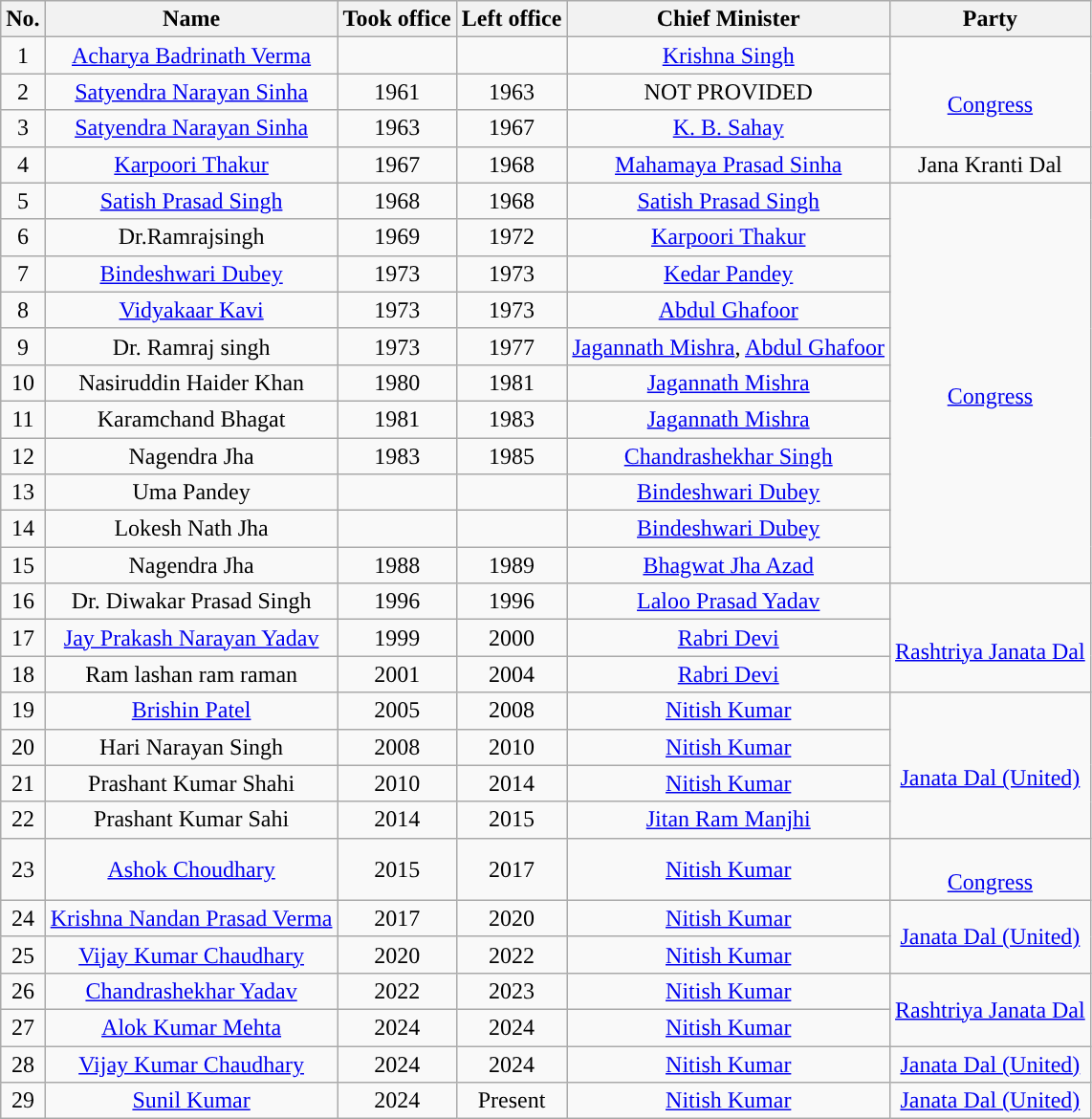<table class="wikitable sortable">
<tr>
<th>No.</th>
<th>Name</th>
<th>Took office</th>
<th>Left office</th>
<th>Chief Minister</th>
<th>Party</th>
</tr>
<tr align="center">
<td>1</td>
<td><a href='#'>Acharya Badrinath Verma</a></td>
<td></td>
<td></td>
<td><a href='#'>Krishna Singh</a></td>
<td rowspan="3"><br><a href='#'>Congress</a></td>
</tr>
<tr align="center">
<td>2</td>
<td><a href='#'>Satyendra Narayan Sinha</a></td>
<td>1961</td>
<td>1963</td>
<td>NOT PROVIDED</td>
</tr>
<tr align="center">
<td>3</td>
<td><a href='#'>Satyendra Narayan Sinha</a></td>
<td>1963</td>
<td>1967</td>
<td><a href='#'>K. B. Sahay</a></td>
</tr>
<tr align="center">
<td>4</td>
<td><a href='#'>Karpoori Thakur</a></td>
<td>1967</td>
<td>1968</td>
<td><a href='#'>Mahamaya Prasad Sinha</a></td>
<td>Jana Kranti Dal</td>
</tr>
<tr align="center">
<td>5</td>
<td><a href='#'>Satish Prasad Singh</a></td>
<td>1968</td>
<td>1968</td>
<td><a href='#'>Satish Prasad Singh</a></td>
<td rowspan="11"><br><a href='#'>Congress</a></td>
</tr>
<tr align="center">
<td>6</td>
<td>Dr.Ramrajsingh</td>
<td>1969</td>
<td>1972</td>
<td><a href='#'>Karpoori Thakur</a></td>
</tr>
<tr align="center">
<td>7</td>
<td><a href='#'>Bindeshwari Dubey</a></td>
<td>1973</td>
<td>1973</td>
<td><a href='#'>Kedar Pandey</a></td>
</tr>
<tr align="center">
<td>8</td>
<td><a href='#'>Vidyakaar Kavi</a></td>
<td>1973</td>
<td>1973</td>
<td><a href='#'>Abdul Ghafoor</a></td>
</tr>
<tr align="center">
<td>9</td>
<td>Dr. Ramraj singh</td>
<td>1973</td>
<td>1977</td>
<td><a href='#'>Jagannath Mishra</a>, <a href='#'>Abdul Ghafoor</a></td>
</tr>
<tr align="center">
<td>10</td>
<td>Nasiruddin Haider Khan</td>
<td>1980</td>
<td>1981</td>
<td><a href='#'>Jagannath Mishra</a></td>
</tr>
<tr align="center">
<td>11</td>
<td>Karamchand Bhagat</td>
<td>1981</td>
<td>1983</td>
<td><a href='#'>Jagannath Mishra</a></td>
</tr>
<tr align="center">
<td>12</td>
<td>Nagendra Jha</td>
<td>1983</td>
<td>1985</td>
<td><a href='#'>Chandrashekhar Singh</a></td>
</tr>
<tr align="center">
<td>13</td>
<td>Uma Pandey</td>
<td></td>
<td></td>
<td><a href='#'>Bindeshwari Dubey</a></td>
</tr>
<tr align="center">
<td>14</td>
<td>Lokesh Nath Jha</td>
<td></td>
<td></td>
<td><a href='#'>Bindeshwari Dubey</a></td>
</tr>
<tr align="center">
<td>15</td>
<td>Nagendra Jha</td>
<td>1988</td>
<td>1989</td>
<td><a href='#'>Bhagwat Jha Azad</a></td>
</tr>
<tr align="center">
<td>16</td>
<td>Dr. Diwakar Prasad Singh</td>
<td>1996</td>
<td>1996</td>
<td><a href='#'>Laloo Prasad Yadav</a></td>
<td rowspan="3"><br><a href='#'>Rashtriya Janata Dal</a></td>
</tr>
<tr align="center">
<td>17</td>
<td><a href='#'>Jay Prakash Narayan Yadav</a></td>
<td>1999</td>
<td>2000</td>
<td><a href='#'>Rabri Devi</a></td>
</tr>
<tr align="center">
<td>18</td>
<td>Ram lashan ram raman</td>
<td>2001</td>
<td>2004</td>
<td><a href='#'>Rabri Devi</a></td>
</tr>
<tr align="center">
<td>19</td>
<td><a href='#'>Brishin Patel</a></td>
<td>2005</td>
<td>2008</td>
<td><a href='#'>Nitish Kumar</a></td>
<td rowspan="4"><br><a href='#'>Janata Dal (United)</a></td>
</tr>
<tr align="center">
<td>20</td>
<td>Hari Narayan Singh</td>
<td>2008</td>
<td>2010</td>
<td><a href='#'>Nitish Kumar</a></td>
</tr>
<tr align="center">
<td>21</td>
<td>Prashant Kumar Shahi</td>
<td>2010</td>
<td>2014</td>
<td><a href='#'>Nitish Kumar</a></td>
</tr>
<tr align="center">
<td>22</td>
<td>Prashant Kumar Sahi</td>
<td>2014</td>
<td>2015</td>
<td><a href='#'>Jitan Ram Manjhi</a></td>
</tr>
<tr align="center">
<td>23</td>
<td><a href='#'>Ashok Choudhary</a></td>
<td>2015</td>
<td>2017</td>
<td><a href='#'>Nitish Kumar</a></td>
<td><br><a href='#'>Congress</a></td>
</tr>
<tr align="center">
<td>24</td>
<td><a href='#'>Krishna Nandan Prasad Verma</a></td>
<td>2017</td>
<td>2020</td>
<td><a href='#'>Nitish Kumar</a></td>
<td rowspan="2"><a href='#'>Janata Dal (United)</a></td>
</tr>
<tr align="center">
<td>25</td>
<td><a href='#'>Vijay Kumar Chaudhary</a></td>
<td>2020</td>
<td>2022</td>
<td><a href='#'>Nitish Kumar</a></td>
</tr>
<tr align="center">
<td>26</td>
<td><a href='#'>Chandrashekhar Yadav</a></td>
<td>2022</td>
<td>2023</td>
<td><a href='#'>Nitish Kumar</a></td>
<td rowspan="2"><a href='#'>Rashtriya Janata Dal</a></td>
</tr>
<tr align="center">
<td>27</td>
<td><a href='#'>Alok Kumar Mehta</a></td>
<td>2024</td>
<td>2024</td>
<td><a href='#'>Nitish Kumar</a></td>
</tr>
<tr align="center">
<td>28</td>
<td><a href='#'>Vijay Kumar Chaudhary</a></td>
<td>2024</td>
<td>2024</td>
<td><a href='#'>Nitish Kumar</a></td>
<td><a href='#'>Janata Dal (United)</a></td>
</tr>
<tr align="center">
<td>29</td>
<td><a href='#'>Sunil Kumar</a></td>
<td>2024</td>
<td>Present</td>
<td><a href='#'>Nitish Kumar</a></td>
<td><a href='#'>Janata Dal (United)</a></td>
</tr>
</table>
